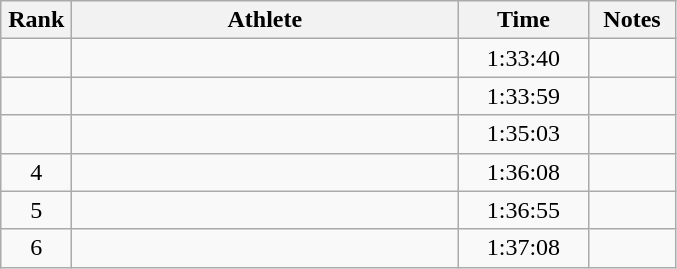<table class="wikitable" style="text-align:center">
<tr>
<th width=40>Rank</th>
<th width=250>Athlete</th>
<th width=80>Time</th>
<th width=50>Notes</th>
</tr>
<tr>
<td></td>
<td align=left></td>
<td>1:33:40</td>
<td></td>
</tr>
<tr>
<td></td>
<td align=left></td>
<td>1:33:59</td>
<td></td>
</tr>
<tr>
<td></td>
<td align=left></td>
<td>1:35:03</td>
<td></td>
</tr>
<tr>
<td>4</td>
<td align=left></td>
<td>1:36:08</td>
<td></td>
</tr>
<tr>
<td>5</td>
<td align=left></td>
<td>1:36:55</td>
<td></td>
</tr>
<tr>
<td>6</td>
<td align=left></td>
<td>1:37:08</td>
<td></td>
</tr>
</table>
